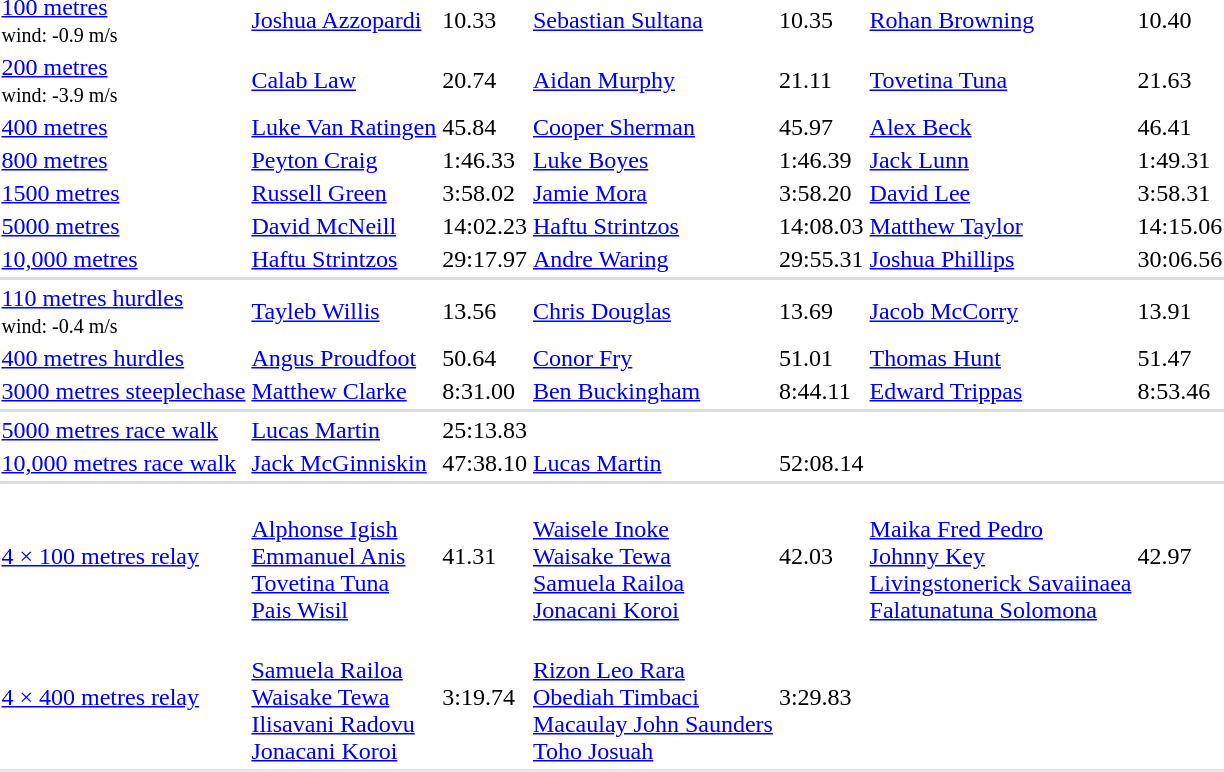<table>
<tr>
<td><a href='#'>100 metres</a><br><small>wind: -0.9 m/s</small></td>
<td align=left><a href='#'>Joshua Azzopardi</a> <br> </td>
<td>10.33</td>
<td align=left><a href='#'>Sebastian Sultana</a> <br> </td>
<td>10.35</td>
<td align=left><a href='#'>Rohan Browning</a> <br> </td>
<td>10.40</td>
</tr>
<tr>
<td><a href='#'>200 metres</a><br><small>wind: -3.9 m/s</small></td>
<td><a href='#'>Calab Law</a> <br> </td>
<td>20.74</td>
<td><a href='#'>Aidan Murphy</a> <br> </td>
<td>21.11</td>
<td><a href='#'>Tovetina Tuna</a> <br> </td>
<td>21.63</td>
</tr>
<tr>
<td><a href='#'>400 metres</a></td>
<td><a href='#'>Luke Van Ratingen</a> <br> </td>
<td>45.84 </td>
<td><a href='#'>Cooper Sherman</a> <br> </td>
<td>45.97</td>
<td><a href='#'>Alex Beck</a> <br> </td>
<td>46.41</td>
</tr>
<tr>
<td><a href='#'>800 metres</a></td>
<td><a href='#'>Peyton Craig</a> <br> </td>
<td>1:46.33 </td>
<td><a href='#'>Luke Boyes</a> <br> </td>
<td>1:46.39</td>
<td><a href='#'>Jack Lunn</a> <br> </td>
<td>1:49.31</td>
</tr>
<tr>
<td><a href='#'>1500 metres</a></td>
<td><a href='#'>Russell Green</a> <br> </td>
<td>3:58.02</td>
<td><a href='#'>Jamie Mora</a> <br> </td>
<td>3:58.20</td>
<td><a href='#'>David Lee</a> <br> </td>
<td>3:58.31</td>
</tr>
<tr>
<td><a href='#'>5000 metres</a></td>
<td><a href='#'>David McNeill</a> <br> </td>
<td>14:02.23</td>
<td><a href='#'>Haftu Strintzos</a> <br> </td>
<td>14:08.03</td>
<td><a href='#'>Matthew Taylor</a> <br> </td>
<td>14:15.06 </td>
</tr>
<tr>
<td><a href='#'>10,000 metres</a></td>
<td><a href='#'>Haftu Strintzos</a> <br> </td>
<td>29:17.97 </td>
<td><a href='#'>Andre Waring</a> <br> </td>
<td>29:55.31</td>
<td><a href='#'>Joshua Phillips</a> <br> </td>
<td>30:06.56 </td>
</tr>
<tr bgcolor=#DDDDDD>
<td colspan=8></td>
</tr>
<tr>
<td><a href='#'>110 metres hurdles</a><br><small>wind: -0.4 m/s</small></td>
<td><a href='#'>Tayleb Willis</a> <br> </td>
<td>13.56 </td>
<td><a href='#'>Chris Douglas</a> <br> </td>
<td>13.69</td>
<td><a href='#'>Jacob McCorry</a> <br> </td>
<td>13.91</td>
</tr>
<tr>
<td><a href='#'>400 metres hurdles</a></td>
<td><a href='#'>Angus Proudfoot</a> <br> </td>
<td>50.64 </td>
<td><a href='#'>Conor Fry</a> <br> </td>
<td>51.01</td>
<td><a href='#'>Thomas Hunt</a> <br> </td>
<td>51.47</td>
</tr>
<tr>
<td><a href='#'>3000 metres steeplechase</a></td>
<td><a href='#'>Matthew Clarke</a> <br> </td>
<td>8:31.00 </td>
<td><a href='#'>Ben Buckingham</a> <br> </td>
<td>8:44.11</td>
<td><a href='#'>Edward Trippas</a> <br> </td>
<td>8:53.46</td>
</tr>
<tr bgcolor=#DDDDDD>
<td colspan=8></td>
</tr>
<tr>
<td><a href='#'>5000 metres race walk</a></td>
<td><a href='#'>Lucas Martin</a> <br> </td>
<td>25:13.83	</td>
<td></td>
<td></td>
<td></td>
<td></td>
</tr>
<tr>
<td><a href='#'>10,000 metres race walk</a></td>
<td><a href='#'>Jack McGinniskin</a> <br> </td>
<td>47:38.10</td>
<td><a href='#'>Lucas Martin</a> <br> </td>
<td>52:08.14</td>
<td></td>
<td></td>
</tr>
<tr bgcolor=#DDDDDD>
<td colspan=8></td>
</tr>
<tr>
<td><a href='#'>4 × 100 metres relay</a></td>
<td> <br><a href='#'>Alphonse Igish</a><br><a href='#'>Emmanuel Anis</a><br><a href='#'>Tovetina Tuna</a><br><a href='#'>Pais Wisil</a></td>
<td>41.31 </td>
<td> <br><a href='#'>Waisele Inoke</a><br><a href='#'>Waisake Tewa</a><br><a href='#'>Samuela Railoa</a><br><a href='#'>Jonacani Koroi</a></td>
<td>42.03 </td>
<td> <br><a href='#'>Maika Fred Pedro</a><br><a href='#'>Johnny Key</a><br><a href='#'>Livingstonerick Savaiinaea</a><br><a href='#'>Falatunatuna Solomona</a></td>
<td>42.97 </td>
</tr>
<tr>
<td><a href='#'>4 × 400 metres relay</a></td>
<td> <br><a href='#'>Samuela Railoa</a><br><a href='#'>Waisake Tewa</a><br><a href='#'>Ilisavani Radovu</a><br><a href='#'>Jonacani Koroi</a></td>
<td>3:19.74 </td>
<td> <br><a href='#'>Rizon Leo Rara</a><br><a href='#'>Obediah Timbaci</a><br><a href='#'>Macaulay John Saunders</a><br><a href='#'>Toho Josuah</a></td>
<td>3:29.83 </td>
<td></td>
<td></td>
</tr>
<tr style="background:#e8e8e8;">
<td colspan=7></td>
</tr>
</table>
